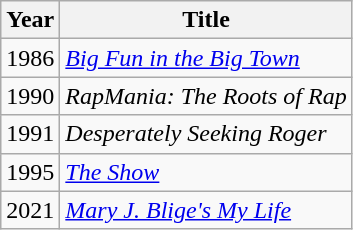<table class="wikitable plainrowheaders" style="margin-right: 0;">
<tr>
<th>Year</th>
<th>Title</th>
</tr>
<tr>
<td>1986</td>
<td><em><a href='#'>Big Fun in the Big Town</a></em></td>
</tr>
<tr>
<td>1990</td>
<td><em>RapMania: The Roots of Rap</em></td>
</tr>
<tr>
<td>1991</td>
<td><em>Desperately Seeking Roger</em></td>
</tr>
<tr>
<td>1995</td>
<td><em><a href='#'>The Show</a></em></td>
</tr>
<tr>
<td>2021</td>
<td><em><a href='#'>Mary J. Blige's My Life</a></em></td>
</tr>
</table>
